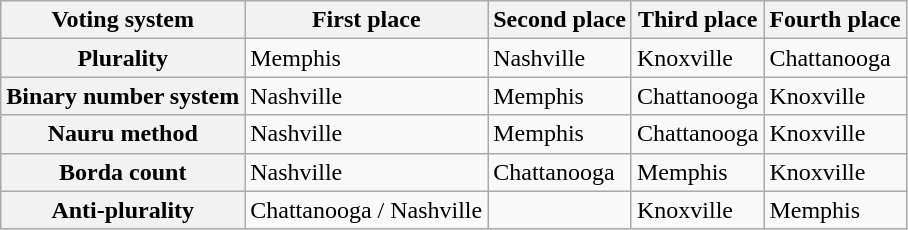<table class="wikitable">
<tr>
<th>Voting system</th>
<th>First place</th>
<th>Second place</th>
<th>Third place</th>
<th>Fourth place</th>
</tr>
<tr>
<th>Plurality</th>
<td>Memphis</td>
<td>Nashville</td>
<td>Knoxville</td>
<td>Chattanooga</td>
</tr>
<tr>
<th>Binary number system</th>
<td>Nashville</td>
<td>Memphis</td>
<td>Chattanooga</td>
<td>Knoxville</td>
</tr>
<tr>
<th>Nauru method</th>
<td>Nashville</td>
<td>Memphis</td>
<td>Chattanooga</td>
<td>Knoxville</td>
</tr>
<tr>
<th>Borda count</th>
<td>Nashville</td>
<td>Chattanooga</td>
<td>Memphis</td>
<td>Knoxville</td>
</tr>
<tr>
<th>Anti-plurality</th>
<td>Chattanooga / Nashville</td>
<td></td>
<td>Knoxville</td>
<td>Memphis</td>
</tr>
</table>
